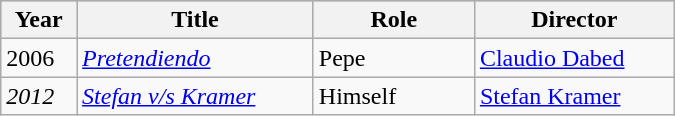<table class=wikitable width=450px>
<tr bgcolor="#CCCCCC" align="center">
<th>Year</th>
<th>Title</th>
<th>Role</th>
<th>Director</th>
</tr>
<tr>
<td>2006</td>
<td><em><a href='#'>Pretendiendo</a></em></td>
<td width=100px>Pepe</td>
<td><a href='#'>Claudio Dabed</a></td>
</tr>
<tr>
<td><em>2012</em></td>
<td><em><a href='#'>Stefan v/s Kramer</a></em></td>
<td>Himself</td>
<td><a href='#'>Stefan Kramer</a></td>
</tr>
</table>
